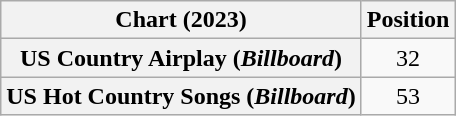<table class="wikitable sortable plainrowheaders" style="text-align:center">
<tr>
<th scope="col">Chart (2023)</th>
<th scope="col">Position</th>
</tr>
<tr>
<th scope="row">US Country Airplay (<em>Billboard</em>)</th>
<td>32</td>
</tr>
<tr>
<th scope="row">US Hot Country Songs (<em>Billboard</em>)</th>
<td>53</td>
</tr>
</table>
